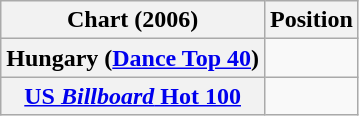<table class="wikitable sortable plainrowheaders">
<tr>
<th scope="col">Chart (2006)</th>
<th scope="col">Position</th>
</tr>
<tr>
<th scope="row">Hungary (<a href='#'>Dance Top 40</a>)</th>
<td></td>
</tr>
<tr>
<th scope="row"><a href='#'>US <em>Billboard</em> Hot 100</a></th>
<td></td>
</tr>
</table>
